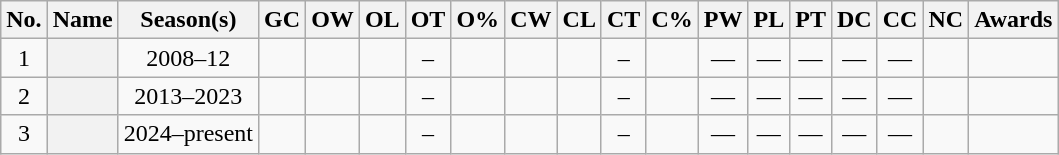<table class="wikitable sortable" style="text-align:center">
<tr>
<th scope="col" class="unsortable">No.</th>
<th scope="col">Name</th>
<th scope="col">Season(s)</th>
<th scope="col">GC</th>
<th scope="col">OW</th>
<th scope="col">OL</th>
<th scope="col">OT</th>
<th scope="col">O%</th>
<th scope="col">CW</th>
<th scope="col">CL</th>
<th scope="col">CT</th>
<th scope="col">C%</th>
<th scope="col">PW</th>
<th scope="col">PL</th>
<th scope="col">PT</th>
<th scope="col">DC</th>
<th scope="col">CC</th>
<th scope="col">NC</th>
<th scope="col" class="unsortable">Awards</th>
</tr>
<tr>
<td>1</td>
<th scope="row"></th>
<td>2008–12</td>
<td></td>
<td></td>
<td></td>
<td>–</td>
<td></td>
<td></td>
<td></td>
<td>–</td>
<td></td>
<td>—</td>
<td>—</td>
<td>—</td>
<td>—</td>
<td>—</td>
<td></td>
<td></td>
</tr>
<tr>
<td>2</td>
<th scope="row"></th>
<td>2013–2023</td>
<td></td>
<td></td>
<td></td>
<td>–</td>
<td></td>
<td></td>
<td></td>
<td>–</td>
<td></td>
<td>—</td>
<td>—</td>
<td>—</td>
<td>—</td>
<td>—</td>
<td></td>
</tr>
<tr>
<td>3</td>
<th scope="row"></th>
<td>2024–present</td>
<td></td>
<td></td>
<td></td>
<td>–</td>
<td></td>
<td></td>
<td></td>
<td>–</td>
<td></td>
<td>—</td>
<td>—</td>
<td>—</td>
<td>—</td>
<td>—</td>
<td></td>
<td></td>
</tr>
</table>
